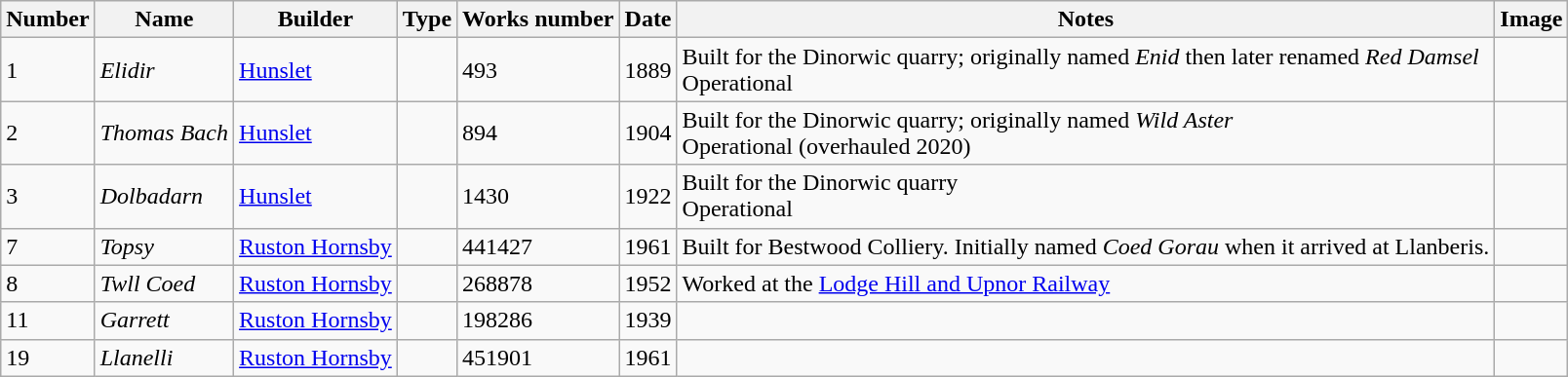<table class="wikitable">
<tr>
<th>Number</th>
<th>Name</th>
<th>Builder</th>
<th>Type</th>
<th>Works number</th>
<th>Date</th>
<th>Notes</th>
<th>Image</th>
</tr>
<tr>
<td>1</td>
<td><em>Elidir</em></td>
<td><a href='#'>Hunslet</a></td>
<td></td>
<td>493</td>
<td>1889</td>
<td>Built for the Dinorwic quarry; originally named <em>Enid</em> then later renamed <em>Red Damsel</em><br>Operational</td>
<td></td>
</tr>
<tr>
<td>2</td>
<td><em>Thomas Bach</em></td>
<td><a href='#'>Hunslet</a></td>
<td></td>
<td>894</td>
<td>1904</td>
<td>Built for the Dinorwic quarry; originally named <em>Wild Aster</em><br>Operational (overhauled 2020)</td>
<td></td>
</tr>
<tr>
<td>3</td>
<td><em>Dolbadarn</em></td>
<td><a href='#'>Hunslet</a></td>
<td></td>
<td>1430</td>
<td>1922</td>
<td>Built for the Dinorwic quarry<br>Operational</td>
<td></td>
</tr>
<tr>
<td>7</td>
<td><em>Topsy</em></td>
<td><a href='#'>Ruston Hornsby</a></td>
<td></td>
<td>441427</td>
<td>1961</td>
<td>Built for Bestwood Colliery. Initially named <em>Coed Gorau</em> when it arrived at Llanberis.</td>
<td></td>
</tr>
<tr>
<td>8</td>
<td><em>Twll Coed</em></td>
<td><a href='#'>Ruston Hornsby</a></td>
<td></td>
<td>268878</td>
<td>1952</td>
<td>Worked at the <a href='#'>Lodge Hill and Upnor Railway</a></td>
<td></td>
</tr>
<tr>
<td>11</td>
<td><em>Garrett</em></td>
<td><a href='#'>Ruston Hornsby</a></td>
<td></td>
<td>198286</td>
<td>1939</td>
<td></td>
<td></td>
</tr>
<tr>
<td>19</td>
<td><em>Llanelli</em></td>
<td><a href='#'>Ruston Hornsby</a></td>
<td></td>
<td>451901</td>
<td>1961</td>
<td></td>
<td></td>
</tr>
</table>
